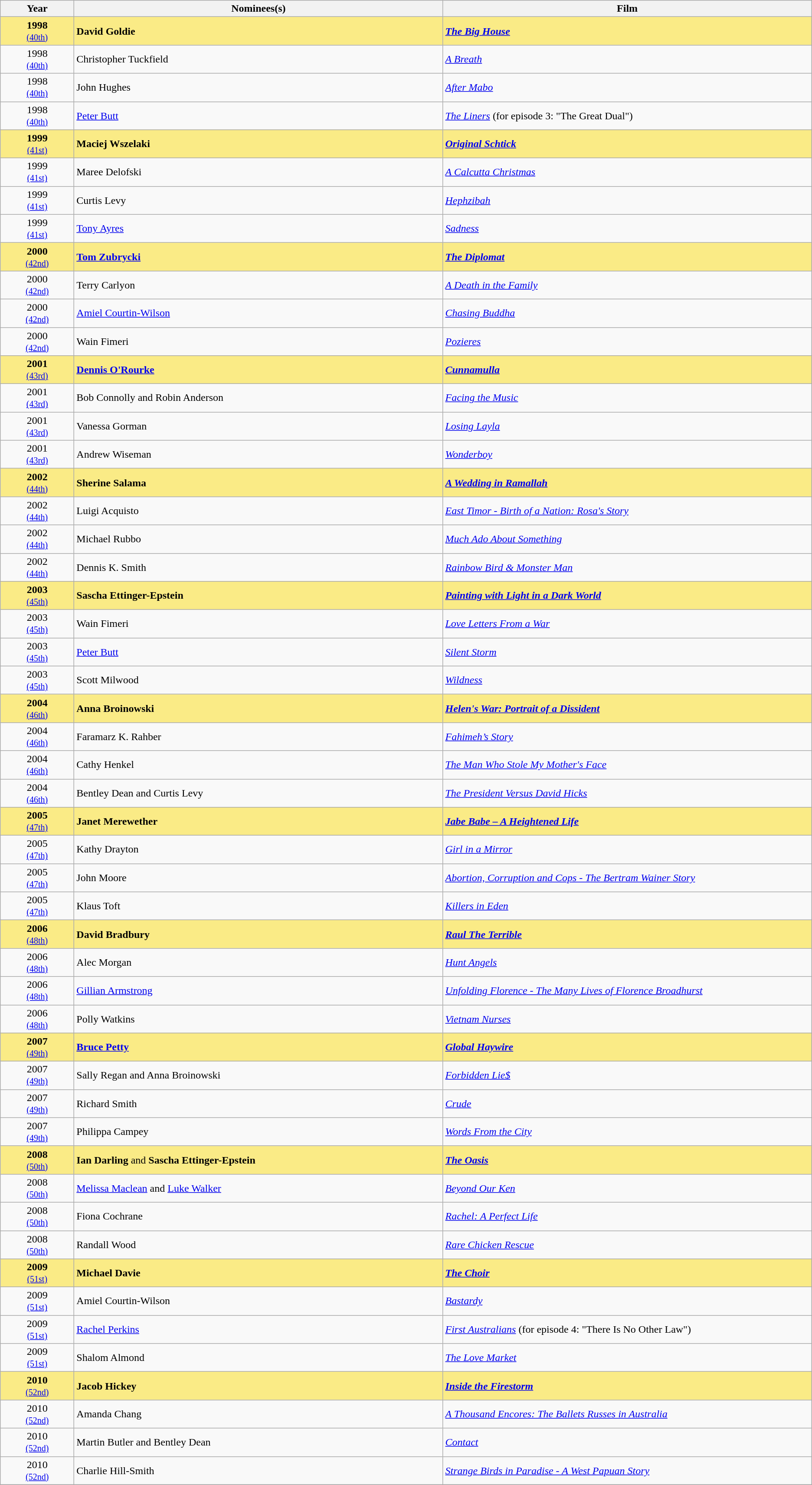<table class="sortable wikitable">
<tr>
<th width="5%">Year</th>
<th width="25%">Nominees(s)</th>
<th width="25%">Film</th>
</tr>
<tr style="background:#FAEB86">
<td align="center"><strong>1998</strong><br><small><a href='#'>(40th)</a></small></td>
<td><strong>David Goldie</strong></td>
<td><strong><em><a href='#'>The Big House</a></em></strong></td>
</tr>
<tr>
<td align="center">1998<br><small><a href='#'>(40th)</a></small></td>
<td>Christopher Tuckfield</td>
<td><em><a href='#'>A Breath</a></em></td>
</tr>
<tr>
<td align="center">1998<br><small><a href='#'>(40th)</a></small></td>
<td>John Hughes</td>
<td><em><a href='#'>After Mabo</a></em></td>
</tr>
<tr>
<td align="center">1998<br><small><a href='#'>(40th)</a></small></td>
<td><a href='#'>Peter Butt</a></td>
<td><em><a href='#'>The Liners</a></em> (for episode 3: "The Great Dual")</td>
</tr>
<tr style="background:#FAEB86">
<td align="center"><strong>1999</strong><br><small><a href='#'>(41st)</a></small></td>
<td><strong>Maciej Wszelaki</strong></td>
<td><strong><em><a href='#'>Original Schtick</a></em></strong></td>
</tr>
<tr>
<td align="center">1999<br><small><a href='#'>(41st)</a></small></td>
<td>Maree Delofski</td>
<td><em><a href='#'>A Calcutta Christmas</a></em></td>
</tr>
<tr>
<td align="center">1999<br><small><a href='#'>(41st)</a></small></td>
<td>Curtis Levy</td>
<td><em><a href='#'>Hephzibah</a></em></td>
</tr>
<tr>
<td align="center">1999<br><small><a href='#'>(41st)</a></small></td>
<td><a href='#'>Tony Ayres</a></td>
<td><em><a href='#'>Sadness</a></em></td>
</tr>
<tr style="background:#FAEB86">
<td align="center"><strong>2000</strong><br><small><a href='#'>(42nd)</a></small></td>
<td><strong><a href='#'>Tom Zubrycki</a></strong></td>
<td><strong><em><a href='#'>The Diplomat</a></em></strong></td>
</tr>
<tr>
<td align="center">2000<br><small><a href='#'>(42nd)</a></small></td>
<td>Terry Carlyon</td>
<td><em><a href='#'>A Death in the Family</a></em></td>
</tr>
<tr>
<td align="center">2000<br><small><a href='#'>(42nd)</a></small></td>
<td><a href='#'>Amiel Courtin-Wilson</a></td>
<td><em><a href='#'>Chasing Buddha</a></em></td>
</tr>
<tr>
<td align="center">2000<br><small><a href='#'>(42nd)</a></small></td>
<td>Wain Fimeri</td>
<td><em><a href='#'>Pozieres</a></em></td>
</tr>
<tr style="background:#FAEB86">
<td align="center"><strong>2001</strong><br><small><a href='#'>(43rd)</a></small></td>
<td><strong><a href='#'>Dennis O'Rourke</a></strong></td>
<td><strong><em><a href='#'>Cunnamulla</a></em></strong></td>
</tr>
<tr>
<td align="center">2001<br><small><a href='#'>(43rd)</a></small></td>
<td>Bob Connolly and Robin Anderson</td>
<td><em><a href='#'>Facing the Music</a></em></td>
</tr>
<tr>
<td align="center">2001<br><small><a href='#'>(43rd)</a></small></td>
<td>Vanessa Gorman</td>
<td><em><a href='#'>Losing Layla</a></em></td>
</tr>
<tr>
<td align="center">2001<br><small><a href='#'>(43rd)</a></small></td>
<td>Andrew Wiseman</td>
<td><em><a href='#'>Wonderboy</a></em></td>
</tr>
<tr style="background:#FAEB86">
<td align="center"><strong>2002</strong><br><small><a href='#'>(44th)</a></small></td>
<td><strong>Sherine Salama</strong></td>
<td><strong><em><a href='#'>A Wedding in Ramallah</a></em></strong></td>
</tr>
<tr>
<td align="center">2002<br><small><a href='#'>(44th)</a></small></td>
<td>Luigi Acquisto</td>
<td><em><a href='#'>East Timor - Birth of a Nation: Rosa's Story</a></em></td>
</tr>
<tr>
<td align="center">2002<br><small><a href='#'>(44th)</a></small></td>
<td>Michael Rubbo</td>
<td><em><a href='#'>Much Ado About Something</a></em></td>
</tr>
<tr>
<td align="center">2002<br><small><a href='#'>(44th)</a></small></td>
<td>Dennis K. Smith</td>
<td><em><a href='#'>Rainbow Bird & Monster Man</a></em></td>
</tr>
<tr style="background:#FAEB86">
<td align="center"><strong>2003</strong><br><small><a href='#'>(45th)</a></small></td>
<td><strong>Sascha Ettinger-Epstein</strong></td>
<td><strong><em><a href='#'>Painting with Light in a Dark World</a></em></strong></td>
</tr>
<tr>
<td align="center">2003<br><small><a href='#'>(45th)</a></small></td>
<td>Wain Fimeri</td>
<td><em><a href='#'>Love Letters From a War</a></em></td>
</tr>
<tr>
<td align="center">2003<br><small><a href='#'>(45th)</a></small></td>
<td><a href='#'>Peter Butt</a></td>
<td><em><a href='#'>Silent Storm</a></em></td>
</tr>
<tr>
<td align="center">2003<br><small><a href='#'>(45th)</a></small></td>
<td>Scott Milwood</td>
<td><em><a href='#'>Wildness</a></em></td>
</tr>
<tr style="background:#FAEB86">
<td align="center"><strong>2004</strong><br><small><a href='#'>(46th)</a></small></td>
<td><strong>Anna Broinowski</strong></td>
<td><strong><em><a href='#'>Helen's War: Portrait of a Dissident</a></em></strong></td>
</tr>
<tr>
<td align="center">2004<br><small><a href='#'>(46th)</a></small></td>
<td>Faramarz K. Rahber</td>
<td><em><a href='#'>Fahimeh’s Story</a></em></td>
</tr>
<tr>
<td align="center">2004<br><small><a href='#'>(46th)</a></small></td>
<td>Cathy Henkel</td>
<td><em><a href='#'>The Man Who Stole My Mother's Face</a></em></td>
</tr>
<tr>
<td align="center">2004<br><small><a href='#'>(46th)</a></small></td>
<td>Bentley Dean and Curtis Levy</td>
<td><em><a href='#'>The President Versus David Hicks</a></em></td>
</tr>
<tr style="background:#FAEB86">
<td align="center"><strong>2005</strong><br><small><a href='#'>(47th)</a></small></td>
<td><strong>Janet Merewether</strong></td>
<td><strong><em><a href='#'>Jabe Babe – A Heightened Life</a></em></strong></td>
</tr>
<tr>
<td align="center">2005<br><small><a href='#'>(47th)</a></small></td>
<td>Kathy Drayton</td>
<td><em><a href='#'>Girl in a Mirror</a></em></td>
</tr>
<tr>
<td align="center">2005<br><small><a href='#'>(47th)</a></small></td>
<td>John Moore</td>
<td><em><a href='#'>Abortion, Corruption and Cops - The Bertram Wainer Story</a></em></td>
</tr>
<tr>
<td align="center">2005<br><small><a href='#'>(47th)</a></small></td>
<td>Klaus Toft</td>
<td><em><a href='#'>Killers in Eden</a></em></td>
</tr>
<tr style="background:#FAEB86">
<td align="center"><strong>2006</strong><br><small><a href='#'>(48th)</a></small></td>
<td><strong>David Bradbury</strong></td>
<td><strong><em><a href='#'>Raul The Terrible</a></em></strong></td>
</tr>
<tr>
<td align="center">2006<br><small><a href='#'>(48th)</a></small></td>
<td>Alec Morgan</td>
<td><em><a href='#'>Hunt Angels</a></em></td>
</tr>
<tr>
<td align="center">2006<br><small><a href='#'>(48th)</a></small></td>
<td><a href='#'>Gillian Armstrong</a></td>
<td><em><a href='#'>Unfolding Florence - The Many Lives of Florence Broadhurst</a></em></td>
</tr>
<tr>
<td align="center">2006<br><small><a href='#'>(48th)</a></small></td>
<td>Polly Watkins</td>
<td><em><a href='#'>Vietnam Nurses</a></em></td>
</tr>
<tr style="background:#FAEB86">
<td align="center"><strong>2007</strong><br><small><a href='#'>(49th)</a></small></td>
<td><strong><a href='#'>Bruce Petty</a></strong></td>
<td><strong><em><a href='#'>Global Haywire</a></em></strong></td>
</tr>
<tr>
<td align="center">2007<br><small><a href='#'>(49th)</a></small></td>
<td>Sally Regan and Anna Broinowski</td>
<td><em><a href='#'>Forbidden Lie$</a></em></td>
</tr>
<tr>
<td align="center">2007<br><small><a href='#'>(49th)</a></small></td>
<td>Richard Smith</td>
<td><em><a href='#'>Crude</a></em></td>
</tr>
<tr>
<td align="center">2007<br><small><a href='#'>(49th)</a></small></td>
<td>Philippa Campey</td>
<td><em><a href='#'>Words From the City</a></em></td>
</tr>
<tr style="background:#FAEB86">
<td align="center"><strong>2008</strong><br><small><a href='#'>(50th)</a></small></td>
<td><strong>Ian Darling</strong> and <strong>Sascha Ettinger-Epstein</strong></td>
<td><strong><em><a href='#'>The Oasis</a></em></strong></td>
</tr>
<tr>
<td align="center">2008<br><small><a href='#'>(50th)</a></small></td>
<td><a href='#'>Melissa Maclean</a> and <a href='#'>Luke Walker</a></td>
<td><em><a href='#'>Beyond Our Ken</a></em></td>
</tr>
<tr>
<td align="center">2008<br><small><a href='#'>(50th)</a></small></td>
<td>Fiona Cochrane</td>
<td><em><a href='#'>Rachel: A Perfect Life</a></em></td>
</tr>
<tr>
<td align="center">2008<br><small><a href='#'>(50th)</a></small></td>
<td>Randall Wood</td>
<td><em><a href='#'>Rare Chicken Rescue</a></em></td>
</tr>
<tr style="background:#FAEB86">
<td align="center"><strong>2009</strong><br><small><a href='#'>(51st)</a></small></td>
<td><strong>Michael Davie</strong></td>
<td><strong><em><a href='#'>The Choir</a></em></strong></td>
</tr>
<tr>
<td align="center">2009<br><small><a href='#'>(51st)</a></small></td>
<td>Amiel Courtin-Wilson</td>
<td><em><a href='#'>Bastardy</a></em></td>
</tr>
<tr>
<td align="center">2009<br><small><a href='#'>(51st)</a></small></td>
<td><a href='#'>Rachel Perkins</a></td>
<td><em><a href='#'>First Australians</a></em> (for episode 4: "There Is No Other Law")</td>
</tr>
<tr>
<td align="center">2009<br><small><a href='#'>(51st)</a></small></td>
<td>Shalom Almond</td>
<td><em><a href='#'>The Love Market</a></em></td>
</tr>
<tr style="background:#FAEB86">
<td align="center"><strong>2010</strong><br><small><a href='#'>(52nd)</a></small></td>
<td><strong>Jacob Hickey</strong></td>
<td><strong><em><a href='#'>Inside the Firestorm</a></em></strong></td>
</tr>
<tr>
<td align="center">2010<br><small><a href='#'>(52nd)</a></small></td>
<td>Amanda Chang</td>
<td><em><a href='#'>A Thousand Encores: The Ballets Russes in Australia</a></em></td>
</tr>
<tr>
<td align="center">2010<br><small><a href='#'>(52nd)</a></small></td>
<td>Martin Butler and Bentley Dean</td>
<td><em><a href='#'>Contact</a></em></td>
</tr>
<tr>
<td align="center">2010<br><small><a href='#'>(52nd)</a></small></td>
<td>Charlie Hill-Smith</td>
<td><em><a href='#'>Strange Birds in Paradise - A West Papuan Story</a></em></td>
</tr>
<tr>
</tr>
</table>
